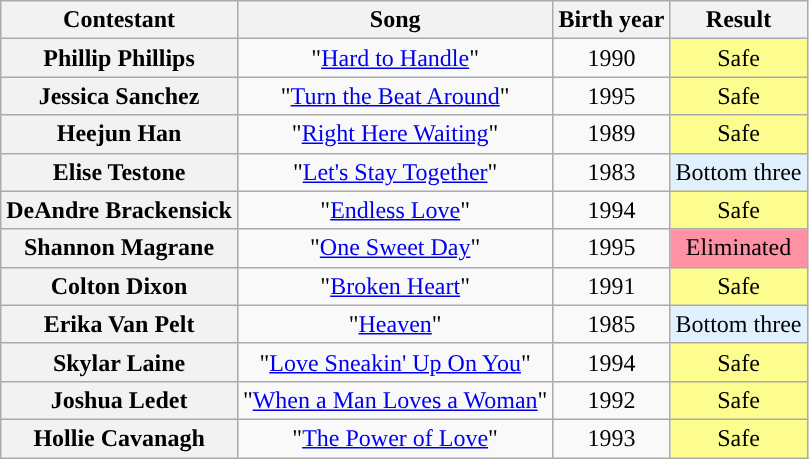<table class="wikitable unsortable" style="text-align:center;">
<tr>
<th scope="col">Contestant</th>
<th scope="col">Song</th>
<th scope="col">Birth year</th>
<th scope="col">Result</th>
</tr>
<tr>
<th scope="row">Phillip Phillips</th>
<td>"<a href='#'>Hard to Handle</a>"</td>
<td>1990</td>
<td style="background:#FDFC8F">Safe</td>
</tr>
<tr>
<th scope="row">Jessica Sanchez</th>
<td>"<a href='#'>Turn the Beat Around</a>"</td>
<td>1995</td>
<td style="background:#FDFC8F">Safe</td>
</tr>
<tr>
<th scope="row">Heejun Han</th>
<td>"<a href='#'>Right Here Waiting</a>"</td>
<td>1989</td>
<td style="background:#FDFC8F">Safe</td>
</tr>
<tr>
<th scope="row">Elise Testone</th>
<td>"<a href='#'>Let's Stay Together</a>"</td>
<td>1983</td>
<td bgcolor="E0F0FF">Bottom three</td>
</tr>
<tr>
<th scope="row">DeAndre Brackensick</th>
<td>"<a href='#'>Endless Love</a>"</td>
<td>1994</td>
<td style="background:#FDFC8F">Safe</td>
</tr>
<tr>
<th scope="row">Shannon Magrane</th>
<td>"<a href='#'>One Sweet Day</a>"</td>
<td>1995</td>
<td bgcolor="FF91A4">Eliminated</td>
</tr>
<tr>
<th scope="row">Colton Dixon</th>
<td>"<a href='#'>Broken Heart</a>"</td>
<td>1991</td>
<td style="background:#FDFC8F">Safe</td>
</tr>
<tr>
<th scope="row">Erika Van Pelt</th>
<td>"<a href='#'>Heaven</a>"</td>
<td>1985</td>
<td bgcolor="E0F0FF">Bottom three</td>
</tr>
<tr>
<th scope="row">Skylar Laine</th>
<td>"<a href='#'>Love Sneakin' Up On You</a>"</td>
<td>1994</td>
<td style="background:#FDFC8F">Safe</td>
</tr>
<tr>
<th scope="row">Joshua Ledet</th>
<td>"<a href='#'>When a Man Loves a Woman</a>"</td>
<td>1992</td>
<td style="background:#FDFC8F">Safe</td>
</tr>
<tr>
<th scope="row">Hollie Cavanagh</th>
<td>"<a href='#'>The Power of Love</a>"</td>
<td>1993</td>
<td style="background:#FDFC8F">Safe</td>
</tr>
</table>
